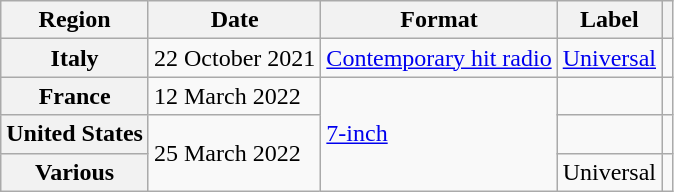<table class="wikitable plainrowheaders">
<tr>
<th scope="col">Region</th>
<th scope="col">Date</th>
<th scope="col">Format</th>
<th scope="col">Label</th>
<th scope="col"></th>
</tr>
<tr>
<th scope="row">Italy</th>
<td>22 October 2021</td>
<td><a href='#'>Contemporary hit radio</a></td>
<td><a href='#'>Universal</a></td>
<td></td>
</tr>
<tr>
<th scope="row">France</th>
<td>12 March 2022</td>
<td rowspan="3"><a href='#'>7-inch</a></td>
<td></td>
<td></td>
</tr>
<tr>
<th scope="row">United States</th>
<td rowspan="2">25 March 2022</td>
<td></td>
<td></td>
</tr>
<tr>
<th scope="row">Various</th>
<td>Universal</td>
<td></td>
</tr>
</table>
